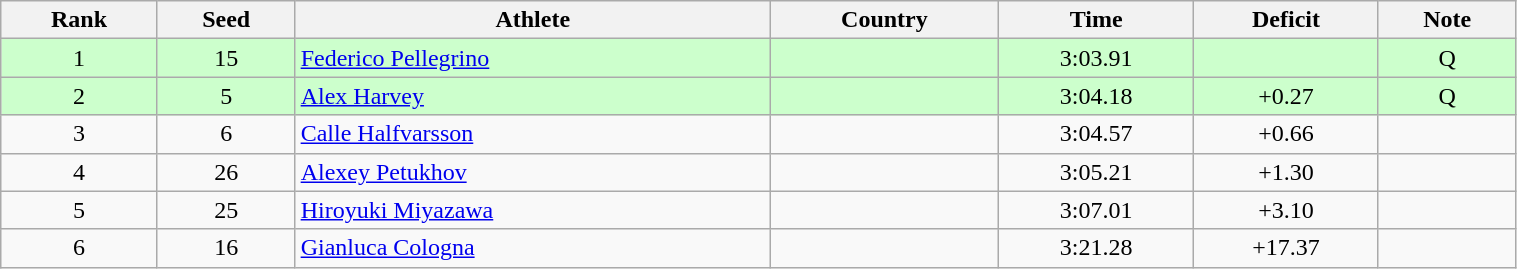<table class="wikitable sortable" style="text-align:center" width=80%>
<tr>
<th>Rank</th>
<th>Seed</th>
<th>Athlete</th>
<th>Country</th>
<th>Time</th>
<th>Deficit</th>
<th>Note</th>
</tr>
<tr bgcolor=ccffcc>
<td>1</td>
<td>15</td>
<td align=left><a href='#'>Federico Pellegrino</a></td>
<td align=left></td>
<td>3:03.91</td>
<td></td>
<td>Q</td>
</tr>
<tr bgcolor=ccffcc>
<td>2</td>
<td>5</td>
<td align=left><a href='#'>Alex Harvey</a></td>
<td align=left></td>
<td>3:04.18</td>
<td>+0.27</td>
<td>Q</td>
</tr>
<tr>
<td>3</td>
<td>6</td>
<td align=left><a href='#'>Calle Halfvarsson</a></td>
<td align=left></td>
<td>3:04.57</td>
<td>+0.66</td>
<td></td>
</tr>
<tr>
<td>4</td>
<td>26</td>
<td align=left><a href='#'>Alexey Petukhov</a></td>
<td align=left></td>
<td>3:05.21</td>
<td>+1.30</td>
<td></td>
</tr>
<tr>
<td>5</td>
<td>25</td>
<td align=left><a href='#'>Hiroyuki Miyazawa</a></td>
<td align=left></td>
<td>3:07.01</td>
<td>+3.10</td>
<td></td>
</tr>
<tr>
<td>6</td>
<td>16</td>
<td align=left><a href='#'>Gianluca Cologna</a></td>
<td align=left></td>
<td>3:21.28</td>
<td>+17.37</td>
<td></td>
</tr>
</table>
